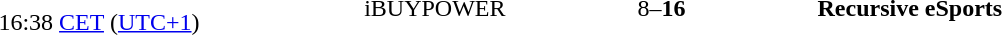<table>
<tr>
<td style="text-align:right" width="150px"><br>16:38 <a href='#'>CET</a> (<a href='#'>UTC+1</a>)</td>
<td style="text-align:right" width="200px">iBUYPOWER</td>
<td style="text-align:center" width="200px">8–<strong>16</strong><br></td>
<td style="text-align:left"><strong>Recursive eSports</strong></td>
</tr>
</table>
